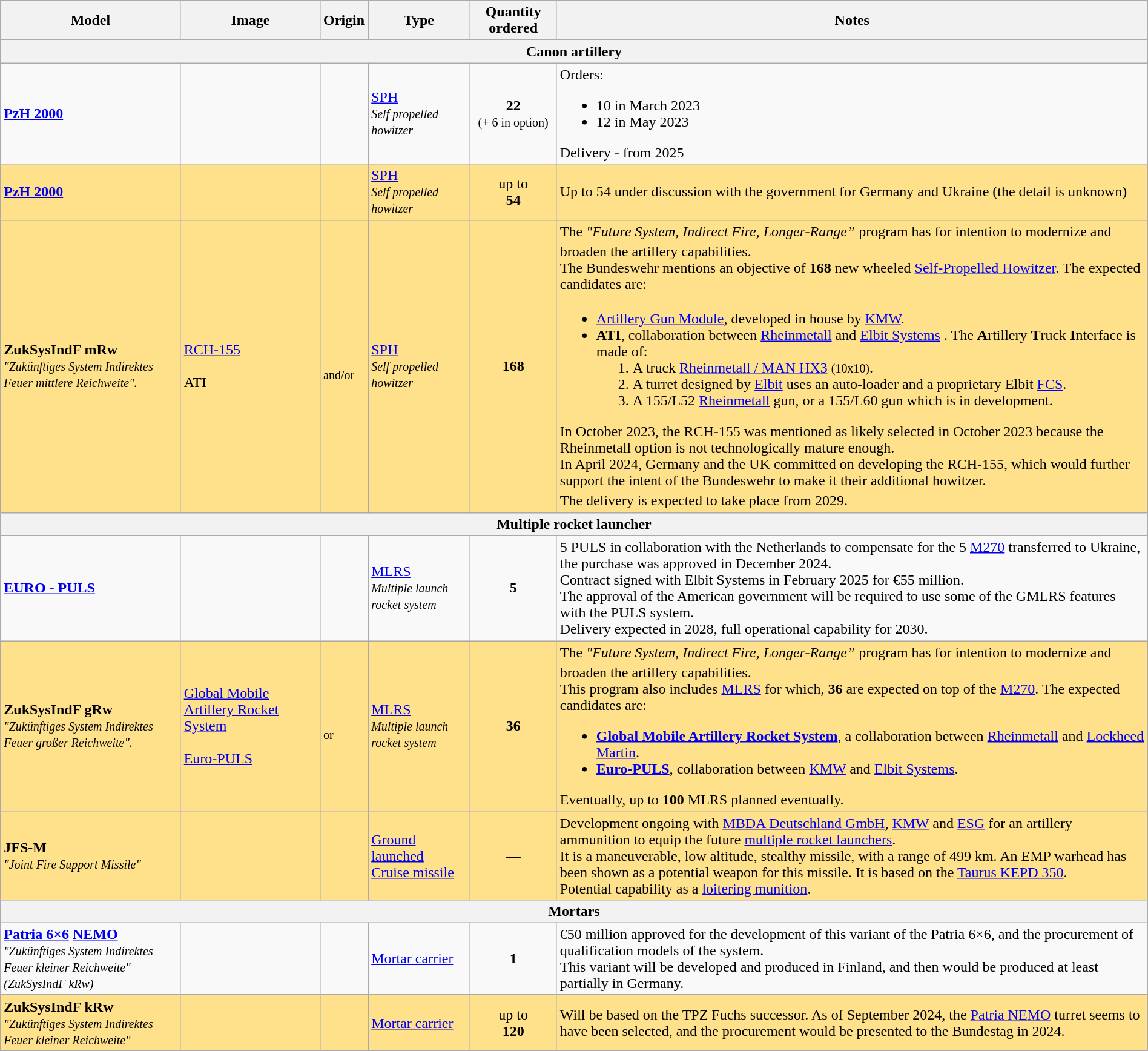<table class="wikitable" style="width:100%;">
<tr>
<th>Model</th>
<th>Image</th>
<th>Origin</th>
<th>Type</th>
<th>Quantity ordered</th>
<th>Notes</th>
</tr>
<tr>
<th colspan="6">Canon artillery</th>
</tr>
<tr>
<td><a href='#'><strong>PzH 2000</strong></a></td>
<td></td>
<td><small></small></td>
<td><a href='#'>SPH</a><br><em><small>Self propelled howitzer</small></em></td>
<td style="text-align: center;"><strong>22</strong><br><small>(+ 6 in option)</small></td>
<td>Orders:<br><ul><li>10 in March 2023</li><li>12 in May 2023</li></ul>Delivery - from 2025</td>
</tr>
<tr>
<td style="background: #FFE18B"><a href='#'><strong>PzH 2000</strong></a></td>
<td style="background: #FFE18B;text-align: center"></td>
<td style="background: #FFE18B"><small></small></td>
<td style="background: #FFE18B;"><a href='#'>SPH</a><br><em><small>Self propelled howitzer</small></em></td>
<td style="background: #FFE18B;text-align: center">up to<br><strong>54</strong></td>
<td style="background: #FFE18B;">Up to 54 under discussion with the government for Germany and Ukraine (the detail is unknown)</td>
</tr>
<tr>
<td style="background: #FFE18B;"><strong>ZukSysIndF mRw</strong><br><em><small>"Zukünftiges System Indirektes Feuer mittlere Reichweite".</small></em></td>
<td style="background: #FFE18B;"><a href='#'>RCH-155</a><br><br>ATI<br></td>
<td style="background: #FFE18B;"><small></small><br><small>and/or</small>
<small></small></td>
<td style="background: #FFE18B;"><a href='#'>SPH</a><br><em><small>Self propelled howitzer</small></em></td>
<td style="background: #FFE18B;text-align: center"><strong>168</strong><br><sup></sup></td>
<td style="background: #FFE18B;">The <em>"Future System, Indirect Fire, Longer-Range”</em> program has for intention to modernize and broaden the artillery capabilities.<sup></sup><br>The Bundeswehr mentions an objective of <strong>168</strong> new wheeled <a href='#'>Self-Propelled Howitzer</a>. The expected candidates are:<ul><li><a href='#'>Artillery Gun Module</a>, developed in house by <a href='#'>KMW</a>.<sup></sup></li><li><strong>ATI</strong>, collaboration between <a href='#'>Rheinmetall</a> and <a href='#'>Elbit Systems</a> <strong></strong>. The <strong>A</strong>rtillery <strong>T</strong>ruck <strong>I</strong>nterface is made of:<ol><li>A truck <a href='#'>Rheinmetall / MAN HX3</a> <small>(10x10)</small>.</li><li>A turret designed by <a href='#'>Elbit</a> uses an auto-loader and a proprietary Elbit <a href='#'>FCS</a>.</li><li>A 155/L52 <a href='#'>Rheinmetall</a> gun, or a 155/L60 gun which is in development.</li></ol></li></ul>In October 2023, the RCH-155 was mentioned as likely selected in October 2023 because the Rheinmetall option is not technologically mature enough.<br>In April 2024, Germany and the UK committed on developing the RCH-155, which would further support the intent of the Bundeswehr to make it their additional howitzer.<br>The delivery is expected to take place from 2029. <sup></sup></td>
</tr>
<tr>
<th colspan="6">Multiple rocket launcher</th>
</tr>
<tr>
<td><a href='#'><strong>EURO - PULS</strong></a></td>
<td></td>
<td><small></small></td>
<td><a href='#'>MLRS</a><br><em><small>Multiple launch rocket system</small></em></td>
<td style="text-align: center;"><strong>5</strong></td>
<td>5 PULS in collaboration with the Netherlands to compensate for the 5 <a href='#'>M270</a> transferred to Ukraine, the purchase was approved in December 2024.<br>Contract signed with Elbit Systems in February 2025 for €55 million.<br>The approval of the American government will be required to use some of the GMLRS features with the PULS system.<br>Delivery expected in 2028, full operational capability for 2030.</td>
</tr>
<tr>
<td style="background: #FFE18B;"><strong>ZukSysIndF gRw</strong><br><em><small>"Zukünftiges System Indirektes Feuer großer Reichweite".</small></em></td>
<td style="background: #FFE18B;"><a href='#'>Global Mobile Artillery Rocket System</a><br><br><a href='#'>Euro-PULS</a><br></td>
<td style="background: #FFE18B;"><small></small><br><small></small>
<small>or</small>
<small></small>
<small></small></td>
<td style="background: #FFE18B;"><a href='#'>MLRS</a><br><em><small>Multiple launch rocket system</small></em></td>
<td style="background: #FFE18B;text-align: center"><strong>36</strong><br><sup></sup></td>
<td style="background: #FFE18B;">The <em>"Future System, Indirect Fire, Longer-Range”</em> program has for intention to modernize and broaden the artillery capabilities.<sup></sup><br>This program also includes <a href='#'>MLRS</a> for which, <strong>36</strong> are expected on top of the <a href='#'>M270</a>. The expected candidates are:<ul><li><a href='#'><strong>Global Mobile Artillery Rocket System</strong></a>, a collaboration between <a href='#'>Rheinmetall</a> and <a href='#'>Lockheed Martin</a>.</li><li><strong><a href='#'>Euro-PULS</a></strong>, collaboration between <a href='#'>KMW</a> and <a href='#'>Elbit Systems</a>.</li></ul>Eventually, up to <strong>100</strong> MLRS planned eventually.</td>
</tr>
<tr>
<td style="background: #FFE18B;"><strong>JFS-M</strong><br><em><small>"Joint Fire Support Missile"</small></em></td>
<td style="background: #FFE18B;"></td>
<td style="background: #FFE18B;"><small></small></td>
<td style="background: #FFE18B;"><a href='#'>Ground launched</a><br><a href='#'>Cruise missile</a></td>
<td style="background: #FFE18B;text-align: center">—</td>
<td style="background: #FFE18B;">Development ongoing with <a href='#'>MBDA Deutschland GmbH</a>, <a href='#'>KMW</a> and <a href='#'>ESG</a> for an artillery ammunition to equip the future <a href='#'>multiple rocket launchers</a>.<br>It is a maneuverable, low altitude, stealthy missile, with a range of 499 km. An EMP warhead has been shown as a potential weapon for this missile. It is based on the <a href='#'>Taurus KEPD 350</a>.<br>Potential capability as a <a href='#'>loitering munition</a>.</td>
</tr>
<tr>
<th colspan="6">Mortars</th>
</tr>
<tr>
<td><strong><a href='#'>Patria 6×6</a> <a href='#'>NEMO</a></strong><br><em><small>"Zukünftiges System Indirektes Feuer kleiner Reichweite"</small></em><br><em><small>(ZukSysIndF kRw)</small></em></td>
<td></td>
<td><small></small></td>
<td><a href='#'>Mortar carrier</a></td>
<td style="text-align: center;"><strong>1</strong></td>
<td>€50 million approved for the development of this variant of the Patria 6×6, and the procurement of qualification models of the system.<br>This variant will be developed and produced in Finland, and then would be produced at least partially in Germany.</td>
</tr>
<tr>
<td style="background: #FFE18B"><strong>ZukSysIndF kRw</strong><br><em><small>"Zukünftiges System Indirektes Feuer kleiner Reichweite"</small></em></td>
<td style="background: #FFE18B;text-align: center"></td>
<td style="background: #FFE18B;text-align: center"><small></small><br><small></small></td>
<td style="background: #FFE18B;"><a href='#'>Mortar carrier</a></td>
<td style="background: #FFE18B;text-align: center">up to<br><strong>120</strong></td>
<td style="background: #FFE18B;">Will be based on the TPZ Fuchs successor. As of September 2024, the <a href='#'>Patria NEMO</a> turret seems to have been selected, and the procurement would be presented to the Bundestag in 2024.</td>
</tr>
</table>
